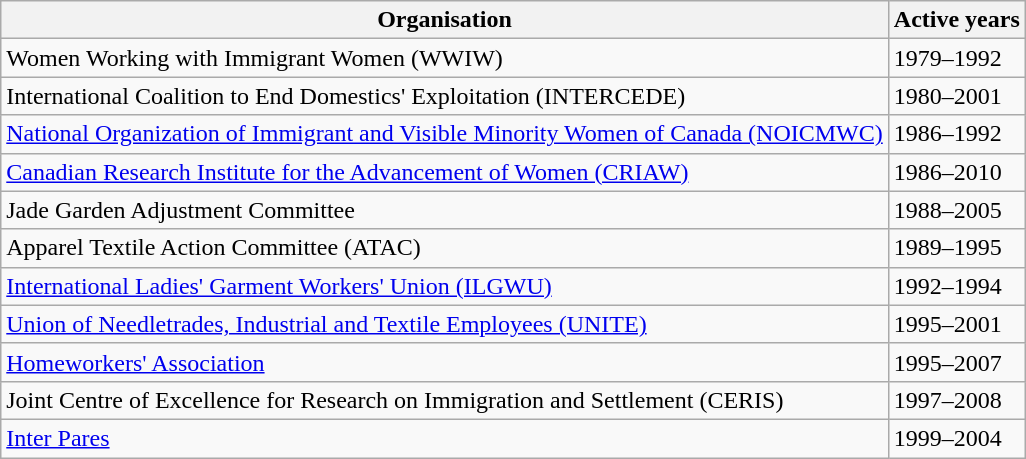<table class="wikitable">
<tr>
<th>Organisation</th>
<th>Active years</th>
</tr>
<tr>
<td>Women Working with Immigrant Women (WWIW)</td>
<td>1979–1992</td>
</tr>
<tr>
<td>International Coalition to End Domestics' Exploitation (INTERCEDE)</td>
<td>1980–2001</td>
</tr>
<tr>
<td><a href='#'>National Organization of Immigrant and Visible Minority Women of Canada (NOICMWC)</a></td>
<td>1986–1992</td>
</tr>
<tr>
<td><a href='#'>Canadian Research Institute for the Advancement of Women (CRIAW)</a></td>
<td>1986–2010</td>
</tr>
<tr>
<td>Jade Garden Adjustment Committee</td>
<td>1988–2005</td>
</tr>
<tr>
<td>Apparel Textile Action Committee (ATAC)</td>
<td>1989–1995</td>
</tr>
<tr>
<td><a href='#'>International Ladies' Garment Workers' Union (ILGWU)</a></td>
<td>1992–1994</td>
</tr>
<tr>
<td><a href='#'>Union of Needletrades, Industrial and Textile Employees (UNITE)</a></td>
<td>1995–2001</td>
</tr>
<tr>
<td><a href='#'>Homeworkers' Association</a></td>
<td>1995–2007</td>
</tr>
<tr>
<td>Joint Centre of Excellence for Research on Immigration and Settlement (CERIS)</td>
<td>1997–2008</td>
</tr>
<tr>
<td><a href='#'>Inter Pares</a></td>
<td>1999–2004</td>
</tr>
</table>
